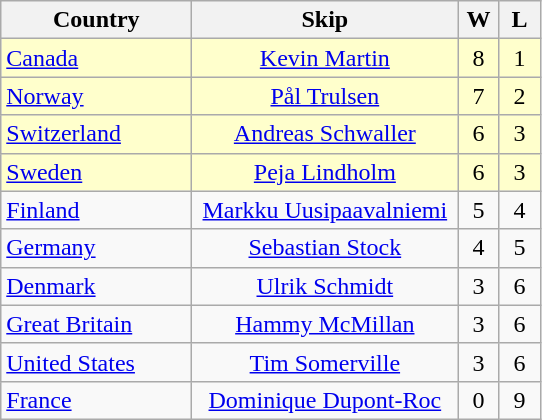<table class="wikitable">
<tr>
<th bgcolor="#efefef" width="120">Country</th>
<th bgcolor="#efefef" width="170">Skip</th>
<th bgcolor="#efefef" width="20">W</th>
<th bgcolor="#efefef" width="20">L</th>
</tr>
<tr align=center bgcolor="#ffffcc">
<td align=left> <a href='#'>Canada</a></td>
<td><a href='#'>Kevin Martin</a></td>
<td>8</td>
<td>1</td>
</tr>
<tr align=center bgcolor="#ffffcc">
<td align=left> <a href='#'>Norway</a></td>
<td><a href='#'>Pål Trulsen</a></td>
<td>7</td>
<td>2</td>
</tr>
<tr align=center bgcolor="#ffffcc">
<td align=left> <a href='#'>Switzerland</a></td>
<td><a href='#'>Andreas Schwaller</a></td>
<td>6</td>
<td>3</td>
</tr>
<tr align=center bgcolor="#ffffcc">
<td align=left> <a href='#'>Sweden</a></td>
<td><a href='#'>Peja Lindholm</a></td>
<td>6</td>
<td>3</td>
</tr>
<tr align=center>
<td align=left> <a href='#'>Finland</a></td>
<td><a href='#'>Markku Uusipaavalniemi</a></td>
<td>5</td>
<td>4</td>
</tr>
<tr align=center>
<td align=left> <a href='#'>Germany</a></td>
<td><a href='#'>Sebastian Stock</a></td>
<td>4</td>
<td>5</td>
</tr>
<tr align=center>
<td align=left> <a href='#'>Denmark</a></td>
<td><a href='#'>Ulrik Schmidt</a></td>
<td>3</td>
<td>6</td>
</tr>
<tr align=center>
<td align=left> <a href='#'>Great Britain</a></td>
<td><a href='#'>Hammy McMillan</a></td>
<td>3</td>
<td>6</td>
</tr>
<tr align=center>
<td align=left> <a href='#'>United States</a></td>
<td><a href='#'>Tim Somerville</a></td>
<td>3</td>
<td>6</td>
</tr>
<tr align=center>
<td align=left> <a href='#'>France</a></td>
<td><a href='#'>Dominique Dupont-Roc</a></td>
<td>0</td>
<td>9</td>
</tr>
</table>
